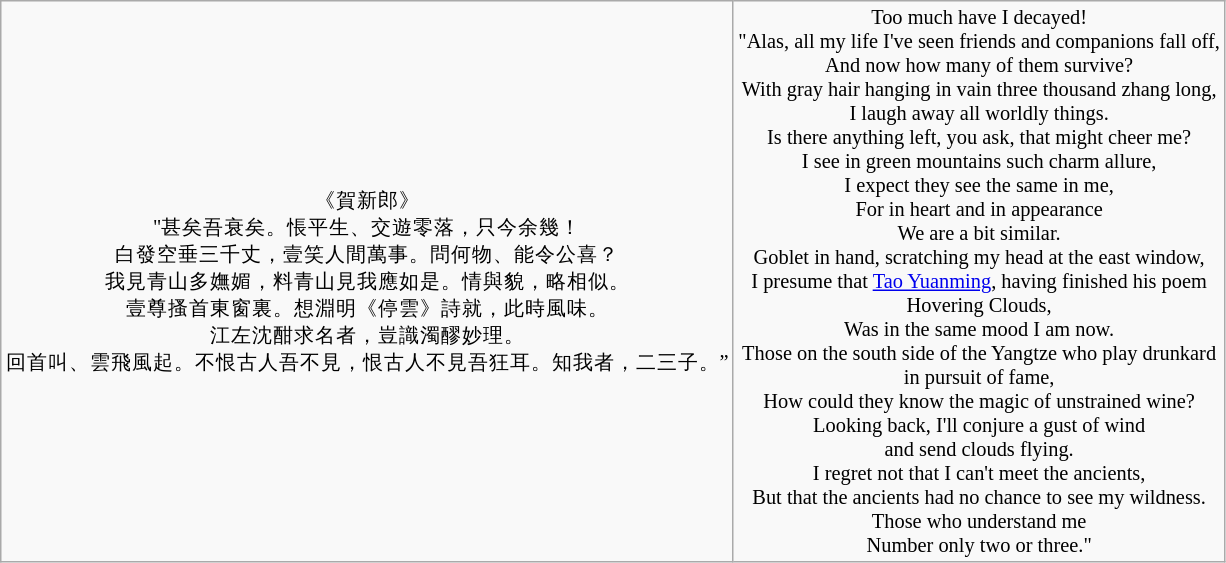<table class="wikitable" style="font-size: 85%; border: gray solid 1px; border-collapse: collapse; text-align: center;">
<tr>
<td>《賀新郎》<br>"甚矣吾衰矣。悵平生、交遊零落，只今余幾！<br>白發空垂三千丈，壹笑人間萬事。問何物、能令公喜？<br>我見青山多嫵媚，料青山見我應如是。情與貌，略相似。<br>壹尊搔首東窗裏。想淵明《停雲》詩就，此時風味。<br>江左沈酣求名者，豈識濁醪妙理。<br>回首叫、雲飛風起。不恨古人吾不見，恨古人不見吾狂耳。知我者，二三子。”</td>
<td>Too much have I decayed!<br>"Alas, all my life I've seen friends and companions fall off,<br>And now how many of them survive?<br>With gray hair hanging in vain three thousand zhang long,<br>I laugh away all worldly things.<br>Is there anything left, you ask, that might cheer me?<br>I see in green mountains such charm allure,<br>I expect they see the same in me,<br>For in heart and in appearance<br>We are a bit similar.<br>Goblet in hand, scratching my head at the east window,<br>I presume that <a href='#'>Tao Yuanming</a>, having finished his poem<br>Hovering Clouds,<br>Was in the same mood I am now.<br>Those on the south side of the Yangtze who play drunkard<br>in pursuit of fame,<br>How could they know the magic of unstrained wine?<br>Looking back, I'll conjure a gust of wind<br>and send clouds flying.<br>I regret not that I can't meet the ancients,<br>But that the ancients had no chance to see my wildness.<br>Those who understand me<br>Number only two or three."<br></td>
</tr>
</table>
